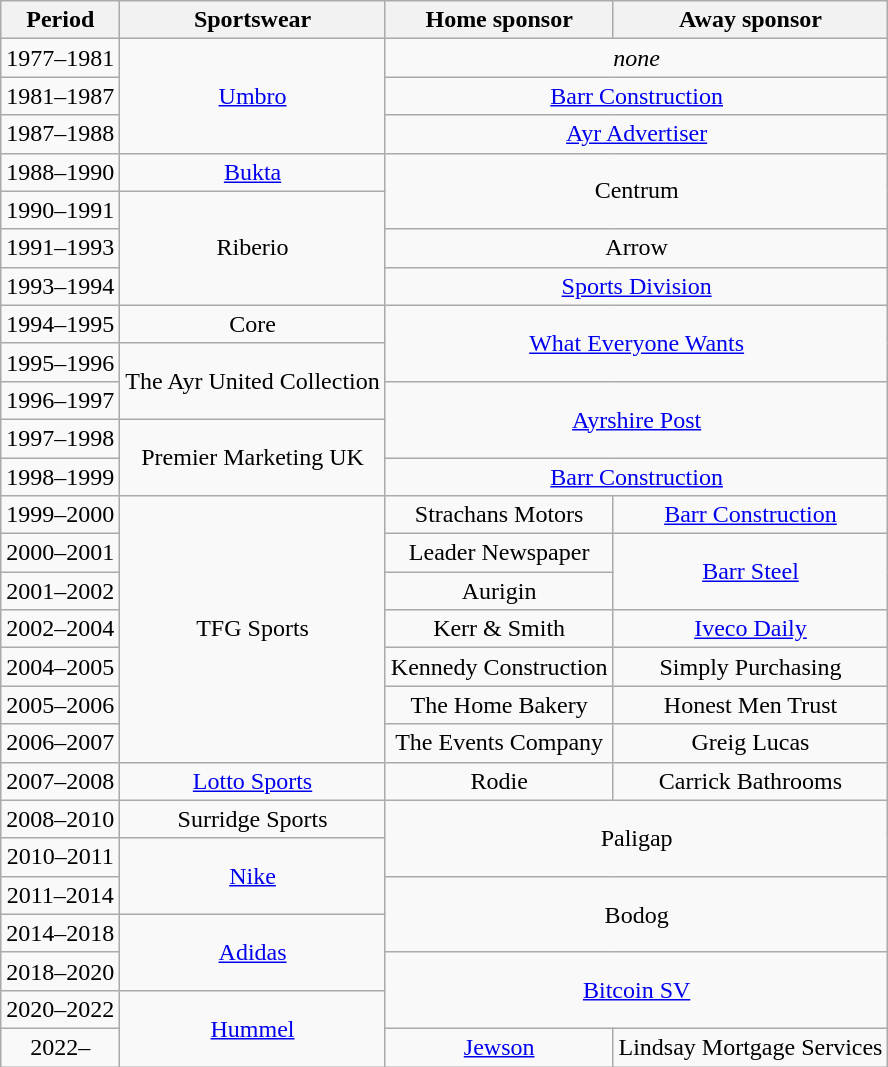<table class="wikitable" style="text-align: center">
<tr>
<th>Period</th>
<th>Sportswear</th>
<th>Home sponsor</th>
<th>Away sponsor</th>
</tr>
<tr>
<td>1977–1981</td>
<td rowspan=3><a href='#'>Umbro</a></td>
<td rowspan=1 colspan=2><em>none</em></td>
</tr>
<tr>
<td>1981–1987</td>
<td rowspan=1 colspan=2><a href='#'>Barr Construction</a></td>
</tr>
<tr>
<td>1987–1988</td>
<td colspan=2><a href='#'>Ayr Advertiser</a></td>
</tr>
<tr>
<td>1988–1990</td>
<td><a href='#'>Bukta</a></td>
<td rowspan=2 colspan=2>Centrum</td>
</tr>
<tr>
<td>1990–1991</td>
<td rowspan=3>Riberio</td>
</tr>
<tr>
<td>1991–1993</td>
<td rowspan=1 colspan=2>Arrow</td>
</tr>
<tr>
<td>1993–1994</td>
<td colspan=2><a href='#'>Sports Division</a></td>
</tr>
<tr>
<td>1994–1995</td>
<td>Core</td>
<td rowspan=2 colspan=2><a href='#'>What Everyone Wants</a></td>
</tr>
<tr>
<td>1995–1996</td>
<td rowspan=2>The Ayr United Collection</td>
</tr>
<tr>
<td>1996–1997</td>
<td rowspan=2 colspan=2><a href='#'>Ayrshire Post</a></td>
</tr>
<tr>
<td>1997–1998</td>
<td rowspan=2>Premier Marketing UK</td>
</tr>
<tr>
<td>1998–1999</td>
<td colspan=2><a href='#'>Barr Construction</a></td>
</tr>
<tr>
<td>1999–2000</td>
<td rowspan=7>TFG Sports</td>
<td>Strachans Motors</td>
<td><a href='#'>Barr Construction</a></td>
</tr>
<tr>
<td>2000–2001</td>
<td>Leader Newspaper</td>
<td rowspan=2><a href='#'>Barr Steel</a></td>
</tr>
<tr>
<td>2001–2002</td>
<td>Aurigin</td>
</tr>
<tr>
<td>2002–2004</td>
<td rowspan=1>Kerr & Smith</td>
<td rowspan=1><a href='#'>Iveco Daily</a></td>
</tr>
<tr>
<td>2004–2005</td>
<td>Kennedy Construction</td>
<td>Simply Purchasing</td>
</tr>
<tr>
<td>2005–2006</td>
<td>The Home Bakery</td>
<td>Honest Men Trust</td>
</tr>
<tr>
<td>2006–2007</td>
<td>The Events Company</td>
<td>Greig Lucas</td>
</tr>
<tr>
<td>2007–2008</td>
<td><a href='#'>Lotto Sports</a></td>
<td>Rodie</td>
<td>Carrick Bathrooms</td>
</tr>
<tr>
<td>2008–2010</td>
<td rowspan=1>Surridge Sports</td>
<td rowspan=2 colspan=2>Paligap</td>
</tr>
<tr>
<td>2010–2011</td>
<td rowspan=2><a href='#'>Nike</a></td>
</tr>
<tr>
<td>2011–2014</td>
<td colspan="2" rowspan="2">Bodog</td>
</tr>
<tr>
<td>2014–2018</td>
<td rowspan=2><a href='#'>Adidas</a></td>
</tr>
<tr>
<td>2018–2020</td>
<td colspan="2" rowspan="2"><a href='#'>Bitcoin SV</a></td>
</tr>
<tr>
<td>2020–2022</td>
<td rowspan="2"><a href='#'>Hummel</a></td>
</tr>
<tr>
<td>2022–</td>
<td><a href='#'>Jewson</a></td>
<td>Lindsay Mortgage Services</td>
</tr>
</table>
